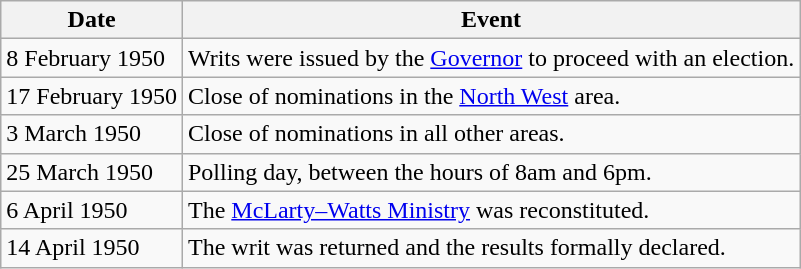<table class="wikitable">
<tr>
<th>Date</th>
<th>Event</th>
</tr>
<tr>
<td>8 February 1950</td>
<td>Writs were issued by the <a href='#'>Governor</a> to proceed with an election.</td>
</tr>
<tr>
<td>17 February 1950</td>
<td>Close of nominations in the <a href='#'>North West</a> area.</td>
</tr>
<tr>
<td>3 March 1950</td>
<td>Close of nominations in all other areas.</td>
</tr>
<tr>
<td>25 March 1950</td>
<td>Polling day, between the hours of 8am and 6pm.</td>
</tr>
<tr>
<td>6 April 1950</td>
<td>The <a href='#'>McLarty–Watts Ministry</a> was reconstituted.</td>
</tr>
<tr>
<td>14 April 1950</td>
<td>The writ was returned and the results formally declared.</td>
</tr>
</table>
